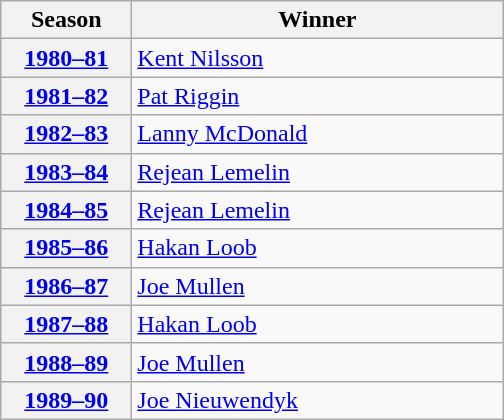<table class="wikitable">
<tr>
<th scope="col" style="width:5em">Season</th>
<th scope="col" style="width:15em">Winner</th>
</tr>
<tr>
<th scope="row"><a href='#'>1980–81</a></th>
<td><a href='#'>Kent Nilsson</a></td>
</tr>
<tr>
<th scope="row"><a href='#'>1981–82</a></th>
<td><a href='#'>Pat Riggin</a></td>
</tr>
<tr>
<th scope="row"><a href='#'>1982–83</a></th>
<td><a href='#'>Lanny McDonald</a></td>
</tr>
<tr>
<th scope="row"><a href='#'>1983–84</a></th>
<td><a href='#'>Rejean Lemelin</a></td>
</tr>
<tr>
<th scope="row"><a href='#'>1984–85</a></th>
<td><a href='#'>Rejean Lemelin</a></td>
</tr>
<tr>
<th scope="row"><a href='#'>1985–86</a></th>
<td><a href='#'>Hakan Loob</a></td>
</tr>
<tr>
<th scope="row"><a href='#'>1986–87</a></th>
<td><a href='#'>Joe Mullen</a></td>
</tr>
<tr>
<th scope="row"><a href='#'>1987–88</a></th>
<td><a href='#'>Hakan Loob</a></td>
</tr>
<tr>
<th scope="row"><a href='#'>1988–89</a></th>
<td><a href='#'>Joe Mullen</a></td>
</tr>
<tr>
<th scope="row"><a href='#'>1989–90</a></th>
<td><a href='#'>Joe Nieuwendyk</a></td>
</tr>
</table>
